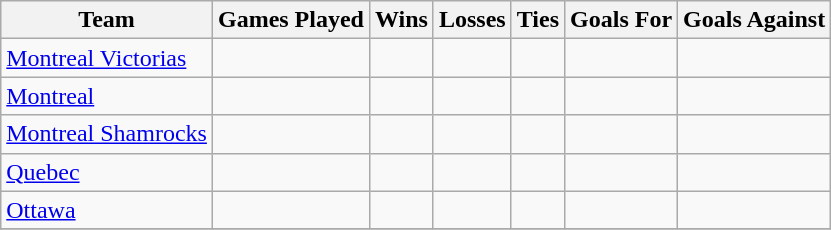<table class="wikitable">
<tr>
<th>Team</th>
<th>Games Played</th>
<th>Wins</th>
<th>Losses</th>
<th>Ties</th>
<th>Goals For</th>
<th>Goals Against</th>
</tr>
<tr>
<td><a href='#'>Montreal Victorias</a></td>
<td></td>
<td></td>
<td></td>
<td></td>
<td></td>
<td></td>
</tr>
<tr>
<td><a href='#'>Montreal</a></td>
<td></td>
<td></td>
<td></td>
<td></td>
<td></td>
<td></td>
</tr>
<tr>
<td><a href='#'>Montreal Shamrocks</a></td>
<td></td>
<td></td>
<td></td>
<td></td>
<td></td>
<td></td>
</tr>
<tr>
<td><a href='#'>Quebec</a></td>
<td></td>
<td></td>
<td></td>
<td></td>
<td></td>
<td></td>
</tr>
<tr>
<td><a href='#'>Ottawa</a></td>
<td></td>
<td></td>
<td></td>
<td></td>
<td></td>
<td></td>
</tr>
<tr>
</tr>
</table>
